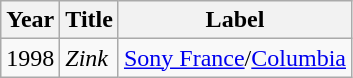<table class="wikitable">
<tr>
<th>Year</th>
<th>Title</th>
<th>Label</th>
</tr>
<tr>
<td>1998</td>
<td><em>Zink</em></td>
<td><a href='#'>Sony France</a>/<a href='#'>Columbia</a></td>
</tr>
</table>
